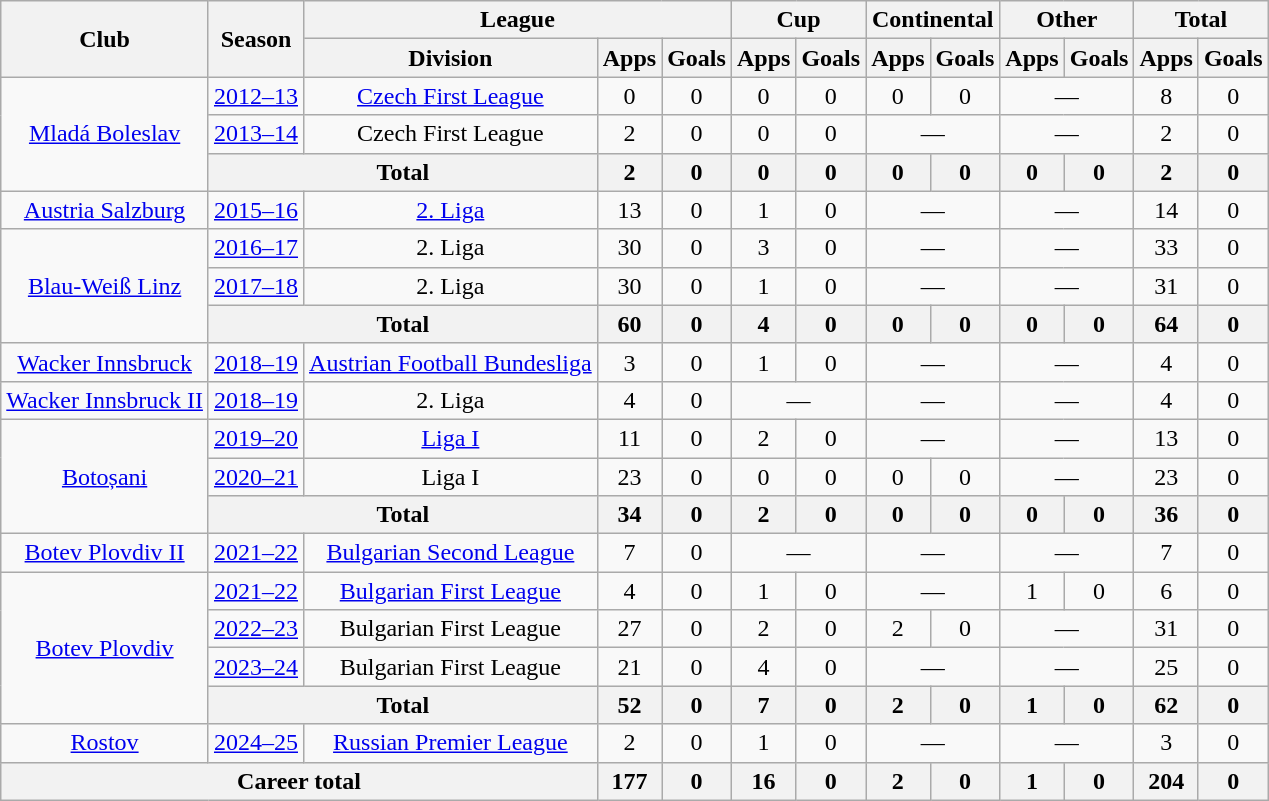<table class="wikitable" style="text-align: center;">
<tr>
<th rowspan=2>Club</th>
<th rowspan=2>Season</th>
<th colspan=3>League</th>
<th colspan=2>Cup</th>
<th colspan=2>Continental</th>
<th colspan=2>Other</th>
<th colspan=2>Total</th>
</tr>
<tr>
<th>Division</th>
<th>Apps</th>
<th>Goals</th>
<th>Apps</th>
<th>Goals</th>
<th>Apps</th>
<th>Goals</th>
<th>Apps</th>
<th>Goals</th>
<th>Apps</th>
<th>Goals</th>
</tr>
<tr>
<td rowspan="3"><a href='#'>Mladá Boleslav</a></td>
<td><a href='#'>2012–13</a></td>
<td><a href='#'>Czech First League</a></td>
<td>0</td>
<td>0</td>
<td>0</td>
<td>0</td>
<td>0</td>
<td>0</td>
<td colspan="2">—</td>
<td>8</td>
<td>0</td>
</tr>
<tr>
<td><a href='#'>2013–14</a></td>
<td>Czech First League</td>
<td>2</td>
<td>0</td>
<td>0</td>
<td>0</td>
<td colspan="2">—</td>
<td colspan="2">—</td>
<td>2</td>
<td>0</td>
</tr>
<tr>
<th colspan="2">Total</th>
<th>2</th>
<th>0</th>
<th>0</th>
<th>0</th>
<th>0</th>
<th>0</th>
<th>0</th>
<th>0</th>
<th>2</th>
<th>0</th>
</tr>
<tr>
<td><a href='#'>Austria Salzburg</a></td>
<td><a href='#'>2015–16</a></td>
<td><a href='#'>2. Liga</a></td>
<td>13</td>
<td>0</td>
<td>1</td>
<td>0</td>
<td colspan="2">—</td>
<td colspan="2">—</td>
<td>14</td>
<td>0</td>
</tr>
<tr>
<td rowspan="3"><a href='#'>Blau-Weiß Linz</a></td>
<td><a href='#'>2016–17</a></td>
<td>2. Liga</td>
<td>30</td>
<td>0</td>
<td>3</td>
<td>0</td>
<td colspan="2">—</td>
<td colspan="2">—</td>
<td>33</td>
<td>0</td>
</tr>
<tr>
<td><a href='#'>2017–18</a></td>
<td>2. Liga</td>
<td>30</td>
<td>0</td>
<td>1</td>
<td>0</td>
<td colspan="2">—</td>
<td colspan="2">—</td>
<td>31</td>
<td>0</td>
</tr>
<tr>
<th colspan=2>Total</th>
<th>60</th>
<th>0</th>
<th>4</th>
<th>0</th>
<th>0</th>
<th>0</th>
<th>0</th>
<th>0</th>
<th>64</th>
<th>0</th>
</tr>
<tr>
<td><a href='#'>Wacker Innsbruck</a></td>
<td><a href='#'>2018–19</a></td>
<td><a href='#'>Austrian Football Bundesliga</a></td>
<td>3</td>
<td>0</td>
<td>1</td>
<td>0</td>
<td colspan="2">—</td>
<td colspan="2">—</td>
<td>4</td>
<td>0</td>
</tr>
<tr>
<td><a href='#'>Wacker Innsbruck II</a></td>
<td><a href='#'>2018–19</a></td>
<td>2. Liga</td>
<td>4</td>
<td>0</td>
<td colspan="2">—</td>
<td colspan="2">—</td>
<td colspan="2">—</td>
<td>4</td>
<td>0</td>
</tr>
<tr>
<td rowspan="3"><a href='#'>Botoșani</a></td>
<td><a href='#'>2019–20</a></td>
<td><a href='#'>Liga I</a></td>
<td>11</td>
<td>0</td>
<td>2</td>
<td>0</td>
<td colspan="2">—</td>
<td colspan="2">—</td>
<td>13</td>
<td>0</td>
</tr>
<tr>
<td><a href='#'>2020–21</a></td>
<td>Liga I</td>
<td>23</td>
<td>0</td>
<td>0</td>
<td>0</td>
<td>0</td>
<td>0</td>
<td colspan="2">—</td>
<td>23</td>
<td>0</td>
</tr>
<tr>
<th colspan=2>Total</th>
<th>34</th>
<th>0</th>
<th>2</th>
<th>0</th>
<th>0</th>
<th>0</th>
<th>0</th>
<th>0</th>
<th>36</th>
<th>0</th>
</tr>
<tr>
<td><a href='#'>Botev Plovdiv II</a></td>
<td><a href='#'>2021–22</a></td>
<td><a href='#'>Bulgarian Second League</a></td>
<td>7</td>
<td>0</td>
<td colspan="2">—</td>
<td colspan="2">—</td>
<td colspan="2">—</td>
<td>7</td>
<td>0</td>
</tr>
<tr>
<td rowspan="4"><a href='#'>Botev Plovdiv</a></td>
<td><a href='#'>2021–22</a></td>
<td><a href='#'>Bulgarian First League</a></td>
<td>4</td>
<td>0</td>
<td>1</td>
<td>0</td>
<td colspan="2">—</td>
<td>1</td>
<td>0</td>
<td>6</td>
<td>0</td>
</tr>
<tr>
<td><a href='#'>2022–23</a></td>
<td>Bulgarian First League</td>
<td>27</td>
<td>0</td>
<td>2</td>
<td>0</td>
<td>2</td>
<td>0</td>
<td colspan="2">—</td>
<td>31</td>
<td>0</td>
</tr>
<tr>
<td><a href='#'>2023–24</a></td>
<td>Bulgarian First League</td>
<td>21</td>
<td>0</td>
<td>4</td>
<td>0</td>
<td colspan="2">—</td>
<td colspan="2">—</td>
<td>25</td>
<td>0</td>
</tr>
<tr>
<th colspan="2">Total</th>
<th>52</th>
<th>0</th>
<th>7</th>
<th>0</th>
<th>2</th>
<th>0</th>
<th>1</th>
<th>0</th>
<th>62</th>
<th>0</th>
</tr>
<tr>
<td><a href='#'>Rostov</a></td>
<td><a href='#'>2024–25</a></td>
<td><a href='#'>Russian Premier League</a></td>
<td>2</td>
<td>0</td>
<td>1</td>
<td>0</td>
<td colspan="2">—</td>
<td colspan="2">—</td>
<td>3</td>
<td>0</td>
</tr>
<tr>
<th colspan="3">Career total</th>
<th>177</th>
<th>0</th>
<th>16</th>
<th>0</th>
<th>2</th>
<th>0</th>
<th>1</th>
<th>0</th>
<th>204</th>
<th>0</th>
</tr>
</table>
